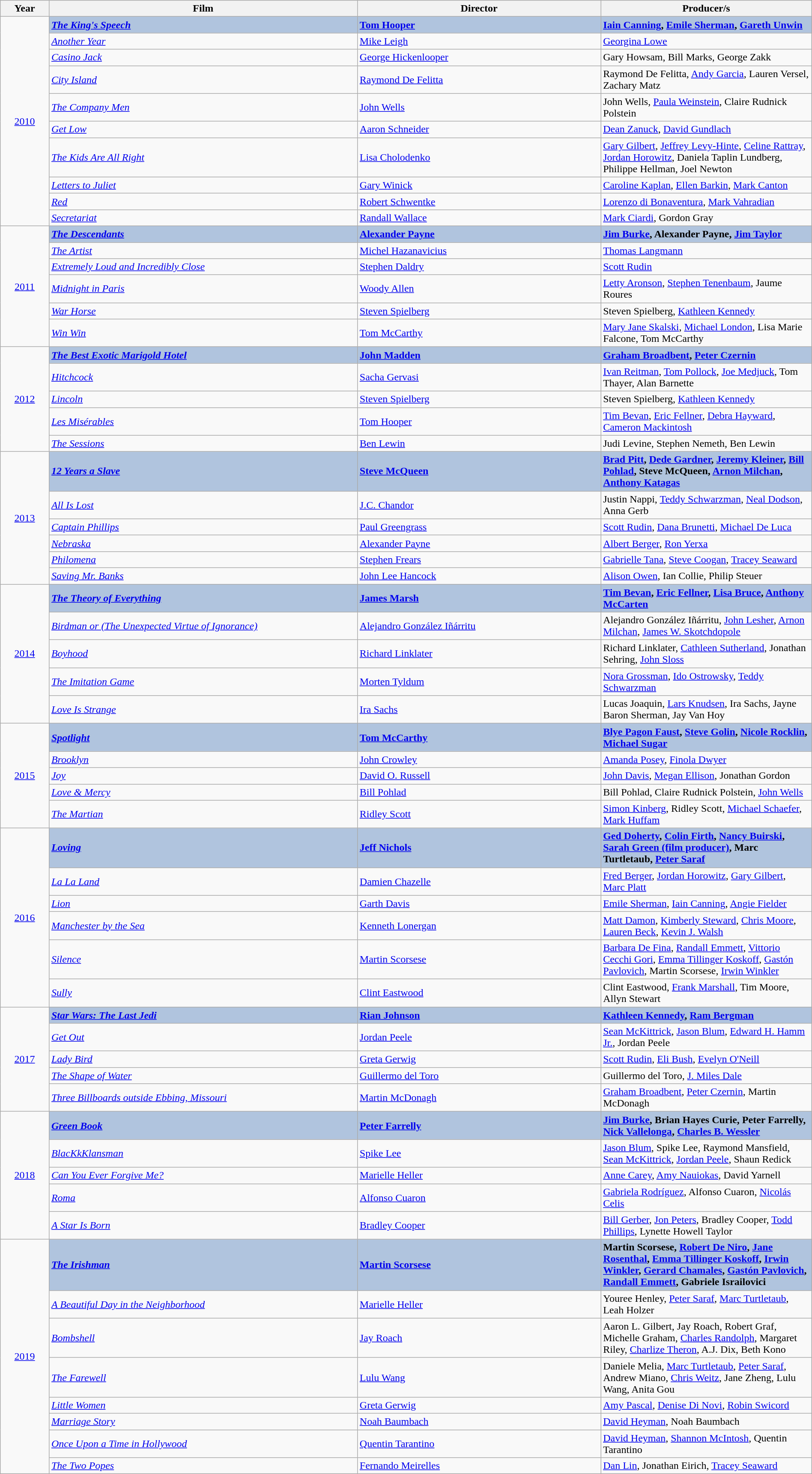<table class="wikitable" style="width:100%; text-align:left">
<tr>
<th style="width:6%;">Year</th>
<th style="width:38%;">Film</th>
<th style="width:30%;">Director</th>
<th style="width:30%;">Producer/s</th>
</tr>
<tr>
<td rowspan="10" style=text-align:center;"><a href='#'>2010</a></td>
<td style="background:#B0C4DE;"><strong><em><a href='#'>The King's Speech</a></em></strong></td>
<td style="background:#B0C4DE;"><strong><a href='#'>Tom Hooper</a></strong></td>
<td style="background:#B0C4DE;"><strong><a href='#'>Iain Canning</a>, <a href='#'>Emile Sherman</a>, <a href='#'>Gareth Unwin</a></strong></td>
</tr>
<tr>
<td><em><a href='#'>Another Year</a></em></td>
<td><a href='#'>Mike Leigh</a></td>
<td><a href='#'>Georgina Lowe</a></td>
</tr>
<tr>
<td><em><a href='#'>Casino Jack</a></em></td>
<td><a href='#'>George Hickenlooper</a></td>
<td>Gary Howsam, Bill Marks, George Zakk</td>
</tr>
<tr>
<td><em><a href='#'>City Island</a></em></td>
<td><a href='#'>Raymond De Felitta</a></td>
<td>Raymond De Felitta, <a href='#'>Andy Garcia</a>, Lauren Versel, Zachary Matz</td>
</tr>
<tr>
<td><em><a href='#'>The Company Men</a></em></td>
<td><a href='#'>John Wells</a></td>
<td>John Wells, <a href='#'>Paula Weinstein</a>, Claire Rudnick Polstein</td>
</tr>
<tr>
<td><em><a href='#'>Get Low</a></em></td>
<td><a href='#'>Aaron Schneider</a></td>
<td><a href='#'>Dean Zanuck</a>, <a href='#'>David Gundlach</a></td>
</tr>
<tr>
<td><em><a href='#'>The Kids Are All Right</a></em></td>
<td><a href='#'>Lisa Cholodenko</a></td>
<td><a href='#'>Gary Gilbert</a>, <a href='#'>Jeffrey Levy-Hinte</a>, <a href='#'>Celine Rattray</a>, <a href='#'>Jordan Horowitz</a>, Daniela Taplin Lundberg, Philippe Hellman, Joel Newton</td>
</tr>
<tr>
<td><em><a href='#'>Letters to Juliet</a></em></td>
<td><a href='#'>Gary Winick</a></td>
<td><a href='#'>Caroline Kaplan</a>, <a href='#'>Ellen Barkin</a>, <a href='#'>Mark Canton</a></td>
</tr>
<tr>
<td><em><a href='#'>Red</a></em></td>
<td><a href='#'>Robert Schwentke</a></td>
<td><a href='#'>Lorenzo di Bonaventura</a>, <a href='#'>Mark Vahradian</a></td>
</tr>
<tr>
<td><em><a href='#'>Secretariat</a></em></td>
<td><a href='#'>Randall Wallace</a></td>
<td><a href='#'>Mark Ciardi</a>, Gordon Gray</td>
</tr>
<tr>
<td rowspan="6" style=text-align:center;"><a href='#'>2011</a></td>
<td style="background:#B0C4DE;"><strong><em><a href='#'>The Descendants</a></em></strong></td>
<td style="background:#B0C4DE;"><strong><a href='#'>Alexander Payne</a></strong></td>
<td style="background:#B0C4DE;"><strong><a href='#'>Jim Burke</a>, Alexander Payne, <a href='#'>Jim Taylor</a></strong></td>
</tr>
<tr>
<td><em><a href='#'>The Artist</a></em></td>
<td><a href='#'>Michel Hazanavicius</a></td>
<td><a href='#'>Thomas Langmann</a></td>
</tr>
<tr>
<td><em><a href='#'>Extremely Loud and Incredibly Close</a></em></td>
<td><a href='#'>Stephen Daldry</a></td>
<td><a href='#'>Scott Rudin</a></td>
</tr>
<tr>
<td><em><a href='#'>Midnight in Paris</a></em></td>
<td><a href='#'>Woody Allen</a></td>
<td><a href='#'>Letty Aronson</a>, <a href='#'>Stephen Tenenbaum</a>, Jaume Roures</td>
</tr>
<tr>
<td><em><a href='#'>War Horse</a></em></td>
<td><a href='#'>Steven Spielberg</a></td>
<td>Steven Spielberg, <a href='#'>Kathleen Kennedy</a></td>
</tr>
<tr>
<td><em><a href='#'>Win Win</a></em></td>
<td><a href='#'>Tom McCarthy</a></td>
<td><a href='#'>Mary Jane Skalski</a>, <a href='#'>Michael London</a>, Lisa Marie Falcone, Tom McCarthy</td>
</tr>
<tr>
<td rowspan="5" style=text-align:center;"><a href='#'>2012</a></td>
<td style="background:#B0C4DE;"><strong><em><a href='#'>The Best Exotic Marigold Hotel</a></em></strong></td>
<td style="background:#B0C4DE;"><strong><a href='#'>John Madden</a></strong></td>
<td style="background:#B0C4DE;"><strong><a href='#'>Graham Broadbent</a>, <a href='#'>Peter Czernin</a></strong></td>
</tr>
<tr>
<td><em><a href='#'>Hitchcock</a></em></td>
<td><a href='#'>Sacha Gervasi</a></td>
<td><a href='#'>Ivan Reitman</a>, <a href='#'>Tom Pollock</a>, <a href='#'>Joe Medjuck</a>, Tom Thayer, Alan Barnette</td>
</tr>
<tr>
<td><em><a href='#'>Lincoln</a></em></td>
<td><a href='#'>Steven Spielberg</a></td>
<td>Steven Spielberg, <a href='#'>Kathleen Kennedy</a></td>
</tr>
<tr>
<td><em><a href='#'>Les Misérables</a></em></td>
<td><a href='#'>Tom Hooper</a></td>
<td><a href='#'>Tim Bevan</a>, <a href='#'>Eric Fellner</a>, <a href='#'>Debra Hayward</a>, <a href='#'>Cameron Mackintosh</a></td>
</tr>
<tr>
<td><em><a href='#'>The Sessions</a></em></td>
<td><a href='#'>Ben Lewin</a></td>
<td>Judi Levine, Stephen Nemeth, Ben Lewin</td>
</tr>
<tr>
<td rowspan="6" style=text-align:center;"><a href='#'>2013</a></td>
<td style="background:#B0C4DE;"><strong><em><a href='#'>12 Years a Slave</a></em></strong></td>
<td style="background:#B0C4DE;"><strong><a href='#'>Steve McQueen</a></strong></td>
<td style="background:#B0C4DE;"><strong><a href='#'>Brad Pitt</a>, <a href='#'>Dede Gardner</a>, <a href='#'>Jeremy Kleiner</a>, <a href='#'>Bill Pohlad</a>, Steve McQueen, <a href='#'>Arnon Milchan</a>, <a href='#'>Anthony Katagas</a></strong></td>
</tr>
<tr>
<td><em><a href='#'>All Is Lost</a></em></td>
<td><a href='#'>J.C. Chandor</a></td>
<td>Justin Nappi, <a href='#'>Teddy Schwarzman</a>, <a href='#'>Neal Dodson</a>, Anna Gerb</td>
</tr>
<tr>
<td><em><a href='#'>Captain Phillips</a></em></td>
<td><a href='#'>Paul Greengrass</a></td>
<td><a href='#'>Scott Rudin</a>, <a href='#'>Dana Brunetti</a>, <a href='#'>Michael De Luca</a></td>
</tr>
<tr>
<td><em><a href='#'>Nebraska</a></em></td>
<td><a href='#'>Alexander Payne</a></td>
<td><a href='#'>Albert Berger</a>, <a href='#'>Ron Yerxa</a></td>
</tr>
<tr>
<td><em><a href='#'>Philomena</a></em></td>
<td><a href='#'>Stephen Frears</a></td>
<td><a href='#'>Gabrielle Tana</a>, <a href='#'>Steve Coogan</a>, <a href='#'>Tracey Seaward</a></td>
</tr>
<tr>
<td><em><a href='#'>Saving Mr. Banks</a></em></td>
<td><a href='#'>John Lee Hancock</a></td>
<td><a href='#'>Alison Owen</a>, Ian Collie, Philip Steuer</td>
</tr>
<tr>
<td rowspan="5" style=text-align:center;"><a href='#'>2014</a></td>
<td style="background:#B0C4DE;"><strong><em><a href='#'>The Theory of Everything</a></em></strong></td>
<td style="background:#B0C4DE;"><strong><a href='#'>James Marsh</a></strong></td>
<td style="background:#B0C4DE;"><strong><a href='#'>Tim Bevan</a>, <a href='#'>Eric Fellner</a>, <a href='#'>Lisa Bruce</a>, <a href='#'>Anthony McCarten</a></strong></td>
</tr>
<tr>
<td><em><a href='#'>Birdman or (The Unexpected Virtue of Ignorance)</a></em></td>
<td><a href='#'>Alejandro González Iñárritu</a></td>
<td>Alejandro González Iñárritu, <a href='#'>John Lesher</a>, <a href='#'>Arnon Milchan</a>, <a href='#'>James W. Skotchdopole</a></td>
</tr>
<tr>
<td><em><a href='#'>Boyhood</a></em></td>
<td><a href='#'>Richard Linklater</a></td>
<td>Richard Linklater, <a href='#'>Cathleen Sutherland</a>, Jonathan Sehring, <a href='#'>John Sloss</a></td>
</tr>
<tr>
<td><em><a href='#'>The Imitation Game</a></em></td>
<td><a href='#'>Morten Tyldum</a></td>
<td><a href='#'>Nora Grossman</a>, <a href='#'>Ido Ostrowsky</a>, <a href='#'>Teddy Schwarzman</a></td>
</tr>
<tr>
<td><em><a href='#'>Love Is Strange</a></em></td>
<td><a href='#'>Ira Sachs</a></td>
<td>Lucas Joaquin, <a href='#'>Lars Knudsen</a>, Ira Sachs, Jayne Baron Sherman, Jay Van Hoy</td>
</tr>
<tr>
<td rowspan="5" style=text-align:center;"><a href='#'>2015</a></td>
<td style="background:#B0C4DE;"><strong><em><a href='#'>Spotlight</a></em></strong></td>
<td style="background:#B0C4DE;"><strong><a href='#'>Tom McCarthy</a></strong></td>
<td style="background:#B0C4DE;"><strong><a href='#'>Blye Pagon Faust</a>, <a href='#'>Steve Golin</a>, <a href='#'>Nicole Rocklin</a>, <a href='#'>Michael Sugar</a></strong></td>
</tr>
<tr>
<td><em><a href='#'>Brooklyn</a></em></td>
<td><a href='#'>John Crowley</a></td>
<td><a href='#'>Amanda Posey</a>, <a href='#'>Finola Dwyer</a></td>
</tr>
<tr>
<td><em><a href='#'>Joy</a></em></td>
<td><a href='#'>David O. Russell</a></td>
<td><a href='#'>John Davis</a>, <a href='#'>Megan Ellison</a>, Jonathan Gordon</td>
</tr>
<tr>
<td><em><a href='#'>Love & Mercy</a></em></td>
<td><a href='#'>Bill Pohlad</a></td>
<td>Bill Pohlad, Claire Rudnick Polstein, <a href='#'>John Wells</a></td>
</tr>
<tr>
<td><em><a href='#'>The Martian</a></em></td>
<td><a href='#'>Ridley Scott</a></td>
<td><a href='#'>Simon Kinberg</a>, Ridley Scott, <a href='#'>Michael Schaefer</a>, <a href='#'>Mark Huffam</a></td>
</tr>
<tr>
<td rowspan="6" style=text-align:center;"><a href='#'>2016</a></td>
<td style="background:#B0C4DE;"><strong><em><a href='#'>Loving</a></em></strong></td>
<td style="background:#B0C4DE;"><strong><a href='#'>Jeff Nichols</a></strong></td>
<td style="background:#B0C4DE;"><strong><a href='#'>Ged Doherty</a>, <a href='#'>Colin Firth</a>, <a href='#'>Nancy Buirski</a>, <a href='#'>Sarah Green (film producer)</a>, Marc Turtletaub, <a href='#'>Peter Saraf</a></strong></td>
</tr>
<tr>
<td><em><a href='#'>La La Land</a></em></td>
<td><a href='#'>Damien Chazelle</a></td>
<td><a href='#'>Fred Berger</a>, <a href='#'>Jordan Horowitz</a>, <a href='#'>Gary Gilbert</a>, <a href='#'>Marc Platt</a></td>
</tr>
<tr>
<td><em><a href='#'>Lion</a></em></td>
<td><a href='#'>Garth Davis</a></td>
<td><a href='#'>Emile Sherman</a>, <a href='#'>Iain Canning</a>, <a href='#'>Angie Fielder</a></td>
</tr>
<tr>
<td><em><a href='#'>Manchester by the Sea</a></em></td>
<td><a href='#'>Kenneth Lonergan</a></td>
<td><a href='#'>Matt Damon</a>, <a href='#'>Kimberly Steward</a>, <a href='#'>Chris Moore</a>, <a href='#'>Lauren Beck</a>, <a href='#'>Kevin J. Walsh</a></td>
</tr>
<tr>
<td><em><a href='#'>Silence</a></em></td>
<td><a href='#'>Martin Scorsese</a></td>
<td><a href='#'>Barbara De Fina</a>, <a href='#'>Randall Emmett</a>, <a href='#'>Vittorio Cecchi Gori</a>, <a href='#'>Emma Tillinger Koskoff</a>, <a href='#'>Gastón Pavlovich</a>, Martin Scorsese, <a href='#'>Irwin Winkler</a></td>
</tr>
<tr>
<td><em><a href='#'>Sully</a></em></td>
<td><a href='#'>Clint Eastwood</a></td>
<td>Clint Eastwood, <a href='#'>Frank Marshall</a>, Tim Moore, Allyn Stewart</td>
</tr>
<tr>
<td rowspan="5" style=text-align:center;"><a href='#'>2017</a></td>
<td style="background:#B0C4DE;"><strong><em><a href='#'>Star Wars: The Last Jedi</a></em></strong></td>
<td style="background:#B0C4DE;"><strong><a href='#'>Rian Johnson</a></strong></td>
<td style="background:#B0C4DE;"><strong><a href='#'>Kathleen Kennedy</a>, <a href='#'>Ram Bergman</a></strong></td>
</tr>
<tr>
<td><em><a href='#'>Get Out</a></em></td>
<td><a href='#'>Jordan Peele</a></td>
<td><a href='#'>Sean McKittrick</a>, <a href='#'>Jason Blum</a>, <a href='#'>Edward H. Hamm Jr.</a>, Jordan Peele</td>
</tr>
<tr>
<td><em><a href='#'>Lady Bird</a></em></td>
<td><a href='#'>Greta Gerwig</a></td>
<td><a href='#'>Scott Rudin</a>, <a href='#'>Eli Bush</a>, <a href='#'>Evelyn O'Neill</a></td>
</tr>
<tr>
<td><em><a href='#'>The Shape of Water</a></em></td>
<td><a href='#'>Guillermo del Toro</a></td>
<td>Guillermo del Toro, <a href='#'>J. Miles Dale</a></td>
</tr>
<tr>
<td><em><a href='#'>Three Billboards outside Ebbing, Missouri</a></em></td>
<td><a href='#'>Martin McDonagh</a></td>
<td><a href='#'>Graham Broadbent</a>, <a href='#'>Peter Czernin</a>, Martin McDonagh</td>
</tr>
<tr>
<td rowspan="5" style=text-align:center;"><a href='#'>2018</a></td>
<td style="background:#B0C4DE;"><strong><em><a href='#'>Green Book</a></em></strong></td>
<td style="background:#B0C4DE;"><strong><a href='#'>Peter Farrelly</a></strong></td>
<td style="background:#B0C4DE;"><strong><a href='#'>Jim Burke</a>, Brian Hayes Curie, Peter Farrelly, <a href='#'>Nick Vallelonga</a>, <a href='#'>Charles B. Wessler</a></strong></td>
</tr>
<tr>
<td><em><a href='#'>BlacKkKlansman</a></em></td>
<td><a href='#'>Spike Lee</a></td>
<td><a href='#'>Jason Blum</a>, Spike Lee, Raymond Mansfield, <a href='#'>Sean McKittrick</a>, <a href='#'>Jordan Peele</a>, Shaun Redick</td>
</tr>
<tr>
<td><em><a href='#'>Can You Ever Forgive Me?</a></em></td>
<td><a href='#'>Marielle Heller</a></td>
<td><a href='#'>Anne Carey</a>, <a href='#'>Amy Nauiokas</a>, David Yarnell</td>
</tr>
<tr>
<td><em><a href='#'>Roma</a></em></td>
<td><a href='#'>Alfonso Cuaron</a></td>
<td><a href='#'>Gabriela Rodríguez</a>, Alfonso Cuaron, <a href='#'>Nicolás Celis</a></td>
</tr>
<tr>
<td><em><a href='#'>A Star Is Born</a></em></td>
<td><a href='#'>Bradley Cooper</a></td>
<td><a href='#'>Bill Gerber</a>, <a href='#'>Jon Peters</a>, Bradley Cooper, <a href='#'>Todd Phillips</a>, Lynette Howell Taylor</td>
</tr>
<tr>
<td rowspan="8" style=text-align:center;"><a href='#'>2019</a></td>
<td style="background:#B0C4DE;"><strong><em><a href='#'>The Irishman</a></em></strong></td>
<td style="background:#B0C4DE;"><strong><a href='#'>Martin Scorsese</a></strong></td>
<td style="background:#B0C4DE;"><strong>Martin Scorsese, <a href='#'>Robert De Niro</a>, <a href='#'>Jane Rosenthal</a>, <a href='#'>Emma Tillinger Koskoff</a>, <a href='#'>Irwin Winkler</a>, <a href='#'>Gerard Chamales</a>, <a href='#'>Gastón Pavlovich</a>, <a href='#'>Randall Emmett</a>, Gabriele Israilovici</strong></td>
</tr>
<tr>
<td><em><a href='#'>A Beautiful Day in the Neighborhood</a></em></td>
<td><a href='#'>Marielle Heller</a></td>
<td>Youree Henley, <a href='#'>Peter Saraf</a>, <a href='#'>Marc Turtletaub</a>, Leah Holzer</td>
</tr>
<tr>
<td><em><a href='#'>Bombshell</a></em></td>
<td><a href='#'>Jay Roach</a></td>
<td>Aaron L. Gilbert, Jay Roach, Robert Graf, Michelle Graham, <a href='#'>Charles Randolph</a>, Margaret Riley, <a href='#'>Charlize Theron</a>, A.J. Dix, Beth Kono</td>
</tr>
<tr>
<td><em><a href='#'>The Farewell</a></em></td>
<td><a href='#'>Lulu Wang</a></td>
<td>Daniele Melia, <a href='#'>Marc Turtletaub</a>, <a href='#'>Peter Saraf</a>, Andrew Miano, <a href='#'>Chris Weitz</a>, Jane Zheng, Lulu Wang, Anita Gou</td>
</tr>
<tr>
<td><em><a href='#'>Little Women</a></em></td>
<td><a href='#'>Greta Gerwig</a></td>
<td><a href='#'>Amy Pascal</a>, <a href='#'>Denise Di Novi</a>, <a href='#'>Robin Swicord</a></td>
</tr>
<tr>
<td><em><a href='#'>Marriage Story</a></em></td>
<td><a href='#'>Noah Baumbach</a></td>
<td><a href='#'>David Heyman</a>, Noah Baumbach</td>
</tr>
<tr>
<td><em><a href='#'>Once Upon a Time in Hollywood</a></em></td>
<td><a href='#'>Quentin Tarantino</a></td>
<td><a href='#'>David Heyman</a>, <a href='#'>Shannon McIntosh</a>, Quentin Tarantino</td>
</tr>
<tr>
<td><em><a href='#'>The Two Popes</a></em></td>
<td><a href='#'>Fernando Meirelles</a></td>
<td><a href='#'>Dan Lin</a>, Jonathan Eirich, <a href='#'>Tracey Seaward</a></td>
</tr>
</table>
